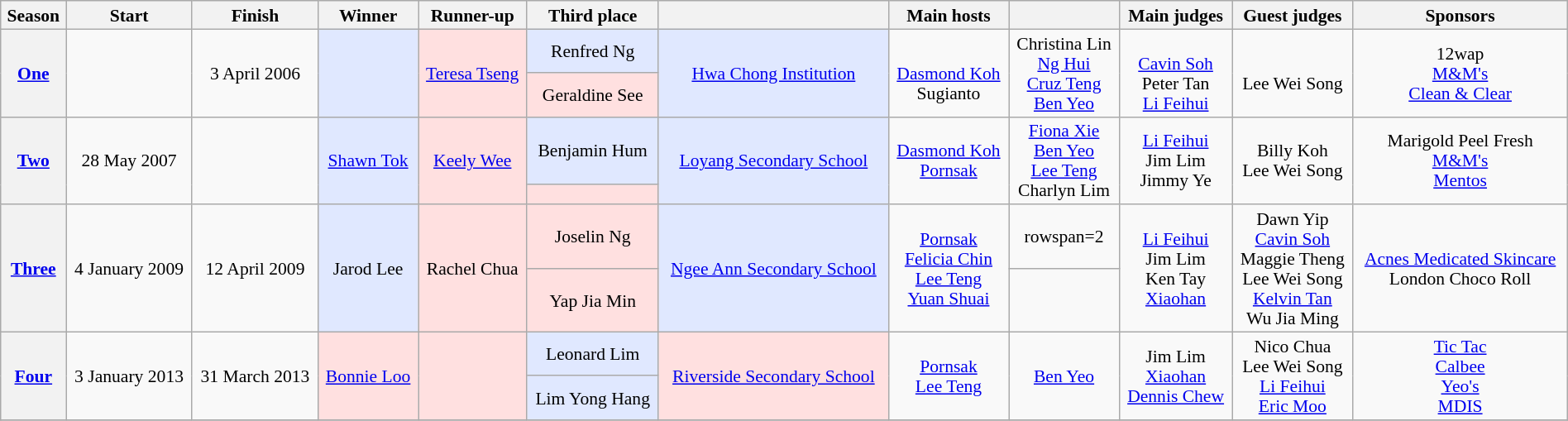<table class="wikitable" style="text-align:center; font-size:90%; line-height:16px; width:100%;">
<tr>
<th scope="col">Season</th>
<th scope="col">Start</th>
<th scope="col">Finish</th>
<th scope="col">Winner</th>
<th scope="col">Runner-up</th>
<th scope="col">Third place</th>
<th scope="col"></th>
<th scope="col">Main hosts</th>
<th scope="col"></th>
<th scope="col">Main judges</th>
<th scope="col">Guest judges</th>
<th scope="col">Sponsors</th>
</tr>
<tr>
<th rowspan=2 scope="row"><a href='#'>One</a></th>
<td rowspan=2></td>
<td rowspan=2>3 April 2006</td>
<td rowspan=2 style="background:#E0E8FF;"></td>
<td rowspan=2 style="background:#FFE0E0;"><a href='#'>Teresa Tseng</a></td>
<td style="background:#E0E8FF;">Renfred Ng</td>
<td rowspan=2 style="background:#E0E8FF;"><a href='#'>Hwa Chong Institution</a></td>
<td rowspan=2><br><a href='#'>Dasmond Koh</a><br>Sugianto</td>
<td rowspan=2>Christina Lin<br><a href='#'>Ng Hui</a><br><a href='#'>Cruz Teng</a><br><a href='#'>Ben Yeo</a></td>
<td rowspan=2><br><a href='#'>Cavin Soh</a><br>Peter Tan<br><a href='#'>Li Feihui</a></td>
<td rowspan=2><br>Lee Wei Song</td>
<td rowspan=2>12wap<br><a href='#'>M&M's</a><br><a href='#'>Clean & Clear</a></td>
</tr>
<tr>
<td style="background:#FFE0E0;">Geraldine See</td>
</tr>
<tr>
<th rowspan=2 scope="row"><a href='#'>Two</a></th>
<td rowspan=2>28 May 2007</td>
<td rowspan=2></td>
<td rowspan=2 style="background:#E0E8FF;"><a href='#'>Shawn Tok</a></td>
<td rowspan=2 style="background:#FFE0E0;"><a href='#'>Keely Wee</a></td>
<td style="background:#E0E8FF;">Benjamin Hum</td>
<td rowspan=2 style="background:#E0E8FF;"><a href='#'>Loyang Secondary School</a></td>
<td rowspan=2><a href='#'>Dasmond Koh</a><br><a href='#'>Pornsak</a></td>
<td rowspan=2><a href='#'>Fiona Xie</a><br><a href='#'>Ben Yeo</a><br><a href='#'>Lee Teng</a><br>Charlyn Lim</td>
<td rowspan=2><a href='#'>Li Feihui</a><br>Jim Lim<br>Jimmy Ye</td>
<td rowspan=2>Billy Koh<br>Lee Wei Song</td>
<td rowspan=2>Marigold Peel Fresh<br><a href='#'>M&M's</a><br><a href='#'>Mentos</a><br></td>
</tr>
<tr>
<td style="background:#FFE0E0;"></td>
</tr>
<tr>
<th rowspan=2 scope="row"><a href='#'>Three</a></th>
<td rowspan=2>4 January 2009</td>
<td rowspan=2>12 April 2009</td>
<td rowspan=2 style="background:#E0E8FF;">Jarod Lee</td>
<td rowspan=2 style="background:#FFE0E0;">Rachel Chua</td>
<td style="background:#FFE0E0;">Joselin Ng</td>
<td rowspan=2 style="background:#E0E8FF;"><a href='#'>Ngee Ann Secondary School</a></td>
<td rowspan=2><a href='#'>Pornsak</a><br><a href='#'>Felicia Chin</a><br><a href='#'>Lee Teng</a><br><a href='#'>Yuan Shuai</a></td>
<td>rowspan=2  </td>
<td rowspan=2><a href='#'>Li Feihui</a><br>Jim Lim<br>Ken Tay<br><a href='#'>Xiaohan</a></td>
<td rowspan=2>Dawn Yip<br><a href='#'>Cavin Soh</a><br>Maggie Theng<br>Lee Wei Song<br><a href='#'>Kelvin Tan</a><br>Wu Jia Ming</td>
<td rowspan=2><a href='#'>Acnes Medicated Skincare</a><br>London Choco Roll</td>
</tr>
<tr>
<td style="background:#FFE0E0;">Yap Jia Min</td>
</tr>
<tr>
<th rowspan=2 scope="row"><a href='#'>Four</a></th>
<td rowspan=2>3 January 2013</td>
<td rowspan=2>31 March 2013</td>
<td rowspan=2 style="background:#FFE0E0;"><a href='#'>Bonnie Loo</a></td>
<td rowspan=2 style="background:#FFE0E0;"></td>
<td style="background:#E0E8FF;">Leonard Lim</td>
<td rowspan=2 style="background:#FFE0E0;"><a href='#'>Riverside Secondary School</a></td>
<td rowspan=2><a href='#'>Pornsak</a><br><a href='#'>Lee Teng</a></td>
<td rowspan=2><a href='#'>Ben Yeo</a></td>
<td rowspan=2>Jim Lim<br><a href='#'>Xiaohan</a><br><a href='#'>Dennis Chew</a></td>
<td rowspan=2>Nico Chua<br>Lee Wei Song<br><a href='#'>Li Feihui</a><br><a href='#'>Eric Moo</a></td>
<td rowspan=2><a href='#'>Tic Tac</a><br><a href='#'>Calbee</a><br><a href='#'>Yeo's</a><br><a href='#'>MDIS</a></td>
</tr>
<tr>
<td style="background:#E0E8FF;">Lim Yong Hang</td>
</tr>
<tr>
</tr>
</table>
